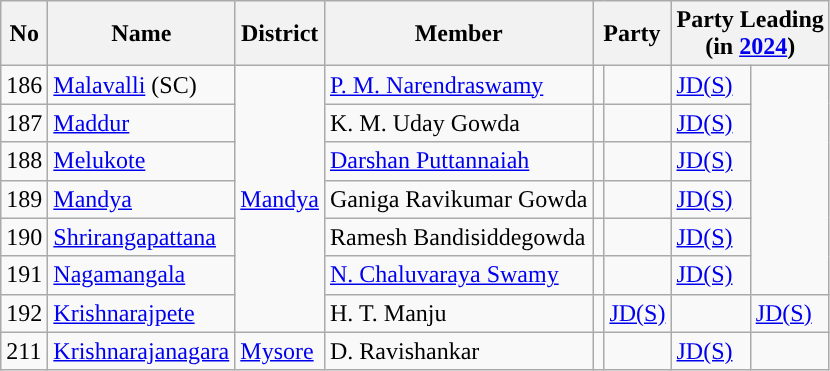<table class="wikitable">
<tr>
<th>No</th>
<th>Name</th>
<th>District</th>
<th>Member</th>
<th colspan="2">Party</th>
<th colspan="2">Party Leading<br>(in <a href='#'>2024</a>)</th>
</tr>
<tr>
<td>186</td>
<td><a href='#'>Malavalli</a> (SC)</td>
<td rowspan="7"><a href='#'>Mandya</a></td>
<td><a href='#'>P. M. Narendraswamy</a></td>
<td></td>
<td style="background-color:"></td>
<td><a href='#'>JD(S)</a></td>
</tr>
<tr>
<td>187</td>
<td><a href='#'>Maddur</a></td>
<td>K. M. Uday Gowda</td>
<td></td>
<td style="background-color:"></td>
<td><a href='#'>JD(S)</a></td>
</tr>
<tr>
<td>188</td>
<td><a href='#'>Melukote</a></td>
<td><a href='#'>Darshan Puttannaiah</a></td>
<td></td>
<td style="background-color:"></td>
<td><a href='#'>JD(S)</a></td>
</tr>
<tr>
<td>189</td>
<td><a href='#'>Mandya</a></td>
<td>Ganiga Ravikumar Gowda</td>
<td></td>
<td style="background-color:"></td>
<td><a href='#'>JD(S)</a></td>
</tr>
<tr>
<td>190</td>
<td><a href='#'>Shrirangapattana</a></td>
<td>Ramesh Bandisiddegowda</td>
<td></td>
<td style="background-color:"></td>
<td><a href='#'>JD(S)</a></td>
</tr>
<tr>
<td>191</td>
<td><a href='#'>Nagamangala</a></td>
<td><a href='#'>N. Chaluvaraya Swamy</a></td>
<td></td>
<td style="background-color:"></td>
<td><a href='#'>JD(S)</a></td>
</tr>
<tr>
<td>192</td>
<td><a href='#'>Krishnarajpete</a></td>
<td>H. T. Manju</td>
<td style="background-color:"></td>
<td><a href='#'>JD(S)</a></td>
<td style="background-color:"></td>
<td><a href='#'>JD(S)</a></td>
</tr>
<tr>
<td>211</td>
<td><a href='#'>Krishnarajanagara</a></td>
<td><a href='#'>Mysore</a></td>
<td>D. Ravishankar</td>
<td></td>
<td style="background-color:"></td>
<td><a href='#'>JD(S)</a></td>
</tr>
</table>
